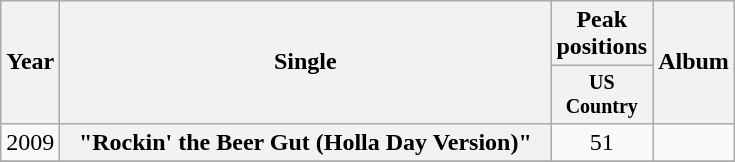<table class="wikitable plainrowheaders" style="text-align:center;">
<tr>
<th rowspan="2">Year</th>
<th rowspan="2" style="width:20em;">Single</th>
<th colspan="1">Peak positions</th>
<th rowspan="2">Album</th>
</tr>
<tr style="font-size:smaller;">
<th width="50">US Country<br></th>
</tr>
<tr>
<td>2009</td>
<th scope="row">"Rockin' the Beer Gut (Holla Day Version)"</th>
<td>51</td>
<td></td>
</tr>
<tr>
</tr>
</table>
